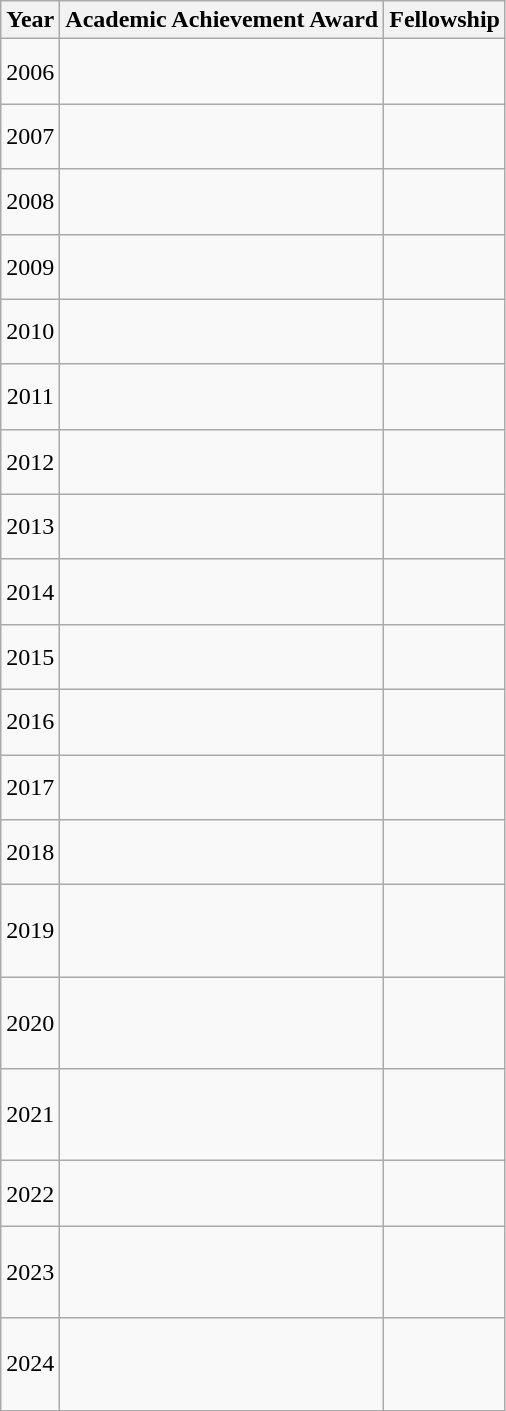<table class="wikitable" style="text-align:center;">
<tr>
<th>Year</th>
<th>Academic Achievement Award</th>
<th>Fellowship</th>
</tr>
<tr>
<td>2006</td>
<td></td>
<td><br><br></td>
</tr>
<tr>
<td>2007</td>
<td></td>
<td><br><br></td>
</tr>
<tr>
<td>2008</td>
<td></td>
<td><br><br></td>
</tr>
<tr>
<td>2009</td>
<td></td>
<td><br><br></td>
</tr>
<tr>
<td>2010</td>
<td></td>
<td><br><br></td>
</tr>
<tr>
<td>2011</td>
<td></td>
<td><br><br></td>
</tr>
<tr>
<td>2012</td>
<td></td>
<td><br><br></td>
</tr>
<tr>
<td>2013</td>
<td></td>
<td><br><br></td>
</tr>
<tr>
<td>2014</td>
<td></td>
<td><br><br></td>
</tr>
<tr>
<td>2015</td>
<td></td>
<td><br><br></td>
</tr>
<tr>
<td>2016</td>
<td></td>
<td><br><br></td>
</tr>
<tr>
<td>2017</td>
<td></td>
<td><br><br></td>
</tr>
<tr>
<td>2018</td>
<td></td>
<td><br><br></td>
</tr>
<tr>
<td>2019</td>
<td></td>
<td><br><br><br></td>
</tr>
<tr>
<td>2020</td>
<td></td>
<td><br><br><br></td>
</tr>
<tr>
<td>2021</td>
<td></td>
<td><br><br><br></td>
</tr>
<tr>
<td>2022</td>
<td></td>
<td><br><br></td>
</tr>
<tr>
<td>2023</td>
<td></td>
<td><br><br><br></td>
</tr>
<tr>
<td>2024</td>
<td></td>
<td><br><br> <br></td>
</tr>
</table>
